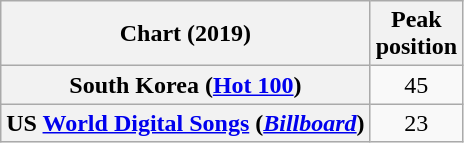<table class="wikitable plainrowheaders" style="text-align:center">
<tr>
<th>Chart (2019)</th>
<th>Peak<br>position</th>
</tr>
<tr>
<th scope="row">South Korea (<a href='#'>Hot 100</a>)</th>
<td>45</td>
</tr>
<tr>
<th scope="row">US <a href='#'>World Digital Songs</a> (<em><a href='#'>Billboard</a></em>)</th>
<td>23</td>
</tr>
</table>
